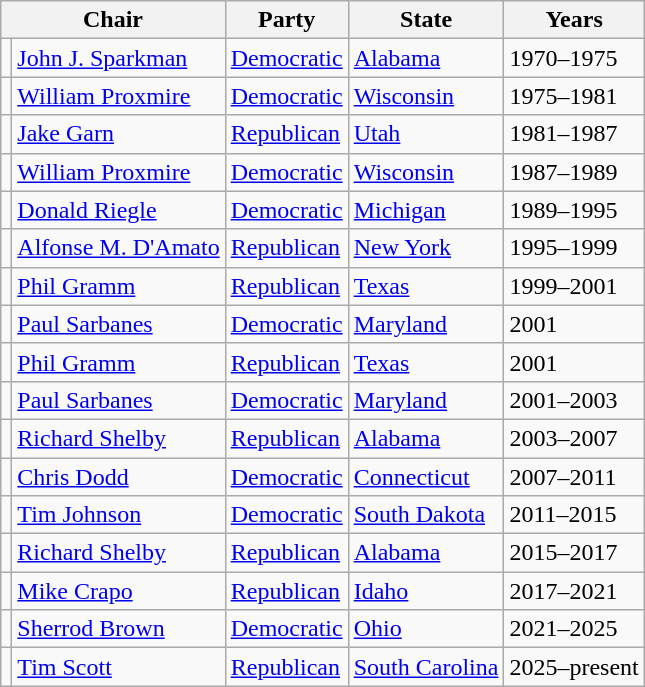<table class=wikitable>
<tr>
<th colspan=2>Chair</th>
<th>Party</th>
<th>State</th>
<th>Years</th>
</tr>
<tr>
<td></td>
<td><a href='#'>John J. Sparkman</a></td>
<td><a href='#'>Democratic</a></td>
<td><a href='#'>Alabama</a></td>
<td>1970–1975</td>
</tr>
<tr>
<td></td>
<td><a href='#'>William Proxmire</a></td>
<td><a href='#'>Democratic</a></td>
<td><a href='#'>Wisconsin</a></td>
<td>1975–1981</td>
</tr>
<tr>
<td></td>
<td><a href='#'>Jake Garn</a></td>
<td><a href='#'>Republican</a></td>
<td><a href='#'>Utah</a></td>
<td>1981–1987</td>
</tr>
<tr>
<td></td>
<td><a href='#'>William Proxmire</a></td>
<td><a href='#'>Democratic</a></td>
<td><a href='#'>Wisconsin</a></td>
<td>1987–1989</td>
</tr>
<tr>
<td></td>
<td><a href='#'>Donald Riegle</a></td>
<td><a href='#'>Democratic</a></td>
<td><a href='#'>Michigan</a></td>
<td>1989–1995</td>
</tr>
<tr>
<td></td>
<td><a href='#'>Alfonse M. D'Amato</a></td>
<td><a href='#'>Republican</a></td>
<td><a href='#'>New York</a></td>
<td>1995–1999</td>
</tr>
<tr>
<td></td>
<td><a href='#'>Phil Gramm</a></td>
<td><a href='#'>Republican</a></td>
<td><a href='#'>Texas</a></td>
<td>1999–2001</td>
</tr>
<tr>
<td></td>
<td><a href='#'>Paul Sarbanes</a></td>
<td><a href='#'>Democratic</a></td>
<td><a href='#'>Maryland</a></td>
<td>2001</td>
</tr>
<tr>
<td></td>
<td><a href='#'>Phil Gramm</a></td>
<td><a href='#'>Republican</a></td>
<td><a href='#'>Texas</a></td>
<td>2001</td>
</tr>
<tr>
<td></td>
<td><a href='#'>Paul Sarbanes</a></td>
<td><a href='#'>Democratic</a></td>
<td><a href='#'>Maryland</a></td>
<td>2001–2003</td>
</tr>
<tr>
<td></td>
<td><a href='#'>Richard Shelby</a></td>
<td><a href='#'>Republican</a></td>
<td><a href='#'>Alabama</a></td>
<td>2003–2007</td>
</tr>
<tr>
<td></td>
<td><a href='#'>Chris Dodd</a></td>
<td><a href='#'>Democratic</a></td>
<td><a href='#'>Connecticut</a></td>
<td>2007–2011</td>
</tr>
<tr>
<td></td>
<td><a href='#'>Tim Johnson</a></td>
<td><a href='#'>Democratic</a></td>
<td><a href='#'>South Dakota</a></td>
<td>2011–2015</td>
</tr>
<tr>
<td></td>
<td><a href='#'>Richard Shelby</a></td>
<td><a href='#'>Republican</a></td>
<td><a href='#'>Alabama</a></td>
<td>2015–2017</td>
</tr>
<tr>
<td></td>
<td><a href='#'>Mike Crapo</a></td>
<td><a href='#'>Republican</a></td>
<td><a href='#'>Idaho</a></td>
<td>2017–2021</td>
</tr>
<tr>
<td></td>
<td><a href='#'>Sherrod Brown</a></td>
<td><a href='#'>Democratic</a></td>
<td><a href='#'>Ohio</a></td>
<td>2021–2025</td>
</tr>
<tr>
<td></td>
<td><a href='#'>Tim Scott</a></td>
<td><a href='#'>Republican</a></td>
<td><a href='#'>South Carolina</a></td>
<td>2025–present</td>
</tr>
</table>
